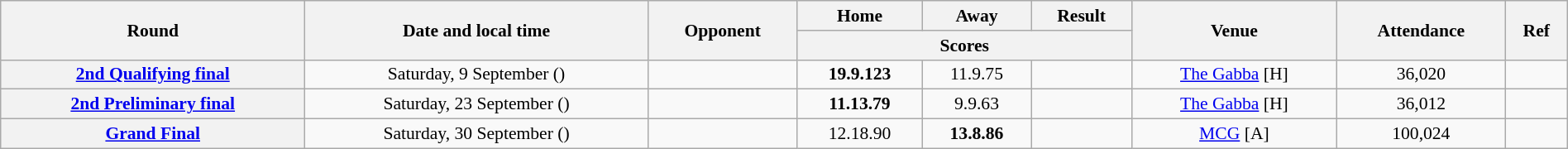<table class="wikitable plainrowheaders" style="font-size:90%; width:100%; text-align:center;">
<tr>
<th rowspan="2" scope="col">Round</th>
<th rowspan="2" scope="col">Date and local time</th>
<th rowspan="2" scope="col">Opponent</th>
<th scope="col">Home</th>
<th scope="col">Away</th>
<th scope="col">Result</th>
<th rowspan="2" scope="col">Venue</th>
<th rowspan="2" scope="col">Attendance</th>
<th rowspan="2" scope="col" class="unsortable">Ref</th>
</tr>
<tr>
<th colspan="3" scope="col">Scores</th>
</tr>
<tr>
<th><a href='#'>2nd Qualifying final</a></th>
<td>Saturday, 9 September ()</td>
<td></td>
<td><strong>19.9.123</strong></td>
<td>11.9.75</td>
<td></td>
<td><a href='#'>The Gabba</a> [H]</td>
<td>36,020</td>
<td></td>
</tr>
<tr>
<th><a href='#'>2nd Preliminary final</a></th>
<td>Saturday, 23 September ()</td>
<td></td>
<td><strong>11.13.79</strong></td>
<td>9.9.63</td>
<td></td>
<td><a href='#'>The Gabba</a> [H]</td>
<td>36,012</td>
<td></td>
</tr>
<tr>
<th><a href='#'>Grand Final</a></th>
<td>Saturday, 30 September ()</td>
<td></td>
<td>12.18.90</td>
<td><strong>13.8.86</strong></td>
<td></td>
<td><a href='#'>MCG</a> [A]</td>
<td>100,024</td>
<td></td>
</tr>
</table>
